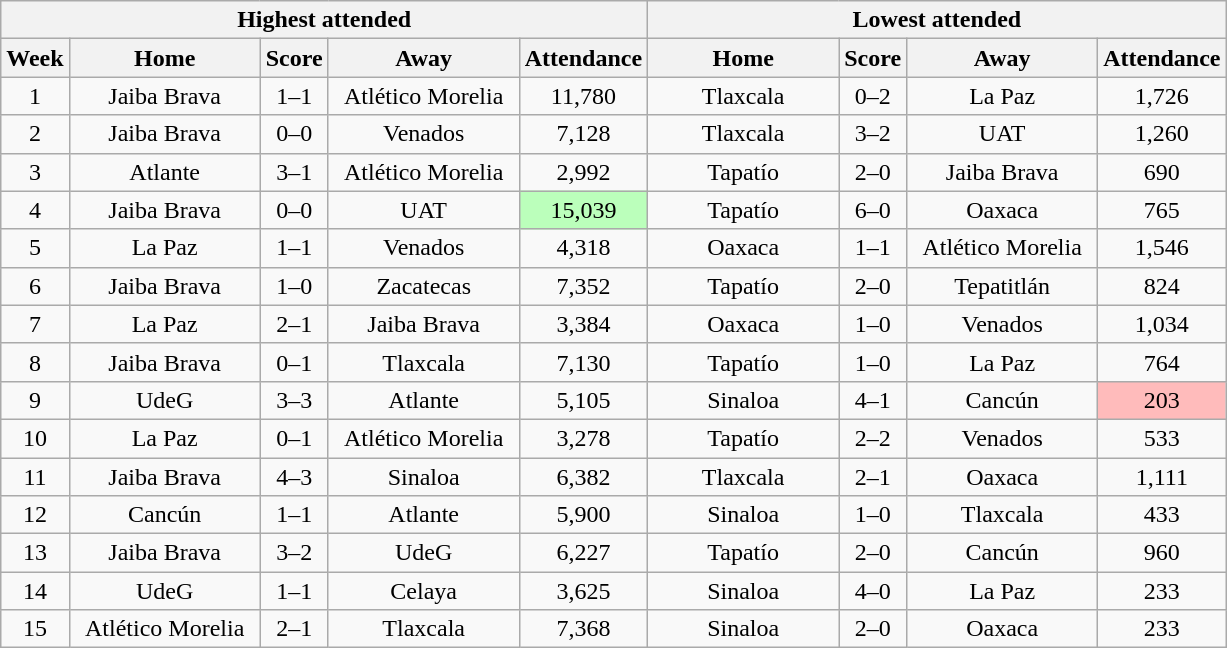<table class="wikitable" style="text-align:center">
<tr>
<th colspan=5>Highest attended</th>
<th colspan=4>Lowest attended</th>
</tr>
<tr>
<th>Week</th>
<th class="unsortable" width=120>Home</th>
<th>Score</th>
<th class="unsortable" width=120>Away</th>
<th>Attendance</th>
<th class="unsortable" width=120>Home</th>
<th>Score</th>
<th class="unsortable" width=120>Away</th>
<th>Attendance</th>
</tr>
<tr>
<td>1</td>
<td>Jaiba Brava</td>
<td>1–1</td>
<td>Atlético Morelia</td>
<td>11,780</td>
<td>Tlaxcala</td>
<td>0–2</td>
<td>La Paz</td>
<td>1,726</td>
</tr>
<tr>
<td>2</td>
<td>Jaiba Brava</td>
<td>0–0</td>
<td>Venados</td>
<td>7,128</td>
<td>Tlaxcala</td>
<td>3–2</td>
<td>UAT</td>
<td>1,260</td>
</tr>
<tr>
<td>3</td>
<td>Atlante</td>
<td>3–1</td>
<td>Atlético Morelia</td>
<td>2,992</td>
<td>Tapatío</td>
<td>2–0</td>
<td>Jaiba Brava</td>
<td>690</td>
</tr>
<tr>
<td>4</td>
<td>Jaiba Brava</td>
<td>0–0</td>
<td>UAT</td>
<td bgcolor=BBFFBB>15,039</td>
<td>Tapatío</td>
<td>6–0</td>
<td>Oaxaca</td>
<td>765</td>
</tr>
<tr>
<td>5</td>
<td>La Paz</td>
<td>1–1</td>
<td>Venados</td>
<td>4,318</td>
<td>Oaxaca</td>
<td>1–1</td>
<td>Atlético Morelia</td>
<td>1,546</td>
</tr>
<tr>
<td>6</td>
<td>Jaiba Brava</td>
<td>1–0</td>
<td>Zacatecas</td>
<td>7,352</td>
<td>Tapatío</td>
<td>2–0</td>
<td>Tepatitlán</td>
<td>824</td>
</tr>
<tr>
<td>7</td>
<td>La Paz</td>
<td>2–1</td>
<td>Jaiba Brava</td>
<td>3,384</td>
<td>Oaxaca</td>
<td>1–0</td>
<td>Venados</td>
<td>1,034</td>
</tr>
<tr>
<td>8</td>
<td>Jaiba Brava</td>
<td>0–1</td>
<td>Tlaxcala</td>
<td>7,130</td>
<td>Tapatío</td>
<td>1–0</td>
<td>La Paz</td>
<td>764</td>
</tr>
<tr>
<td>9</td>
<td>UdeG</td>
<td>3–3</td>
<td>Atlante</td>
<td>5,105</td>
<td>Sinaloa</td>
<td>4–1</td>
<td>Cancún</td>
<td bgcolor=FFBBBB>203</td>
</tr>
<tr>
<td>10</td>
<td>La Paz</td>
<td>0–1</td>
<td>Atlético Morelia</td>
<td>3,278</td>
<td>Tapatío</td>
<td>2–2</td>
<td>Venados</td>
<td>533</td>
</tr>
<tr>
<td>11</td>
<td>Jaiba Brava</td>
<td>4–3</td>
<td>Sinaloa</td>
<td>6,382</td>
<td>Tlaxcala</td>
<td>2–1</td>
<td>Oaxaca</td>
<td>1,111</td>
</tr>
<tr>
<td>12</td>
<td>Cancún</td>
<td>1–1</td>
<td>Atlante</td>
<td>5,900</td>
<td>Sinaloa</td>
<td>1–0</td>
<td>Tlaxcala</td>
<td>433</td>
</tr>
<tr>
<td>13</td>
<td>Jaiba Brava</td>
<td>3–2</td>
<td>UdeG</td>
<td>6,227</td>
<td>Tapatío</td>
<td>2–0</td>
<td>Cancún</td>
<td>960</td>
</tr>
<tr>
<td>14</td>
<td>UdeG</td>
<td>1–1</td>
<td>Celaya</td>
<td>3,625</td>
<td>Sinaloa</td>
<td>4–0</td>
<td>La Paz</td>
<td>233</td>
</tr>
<tr>
<td>15</td>
<td>Atlético Morelia</td>
<td>2–1</td>
<td>Tlaxcala</td>
<td>7,368</td>
<td>Sinaloa</td>
<td>2–0</td>
<td>Oaxaca</td>
<td>233</td>
</tr>
</table>
